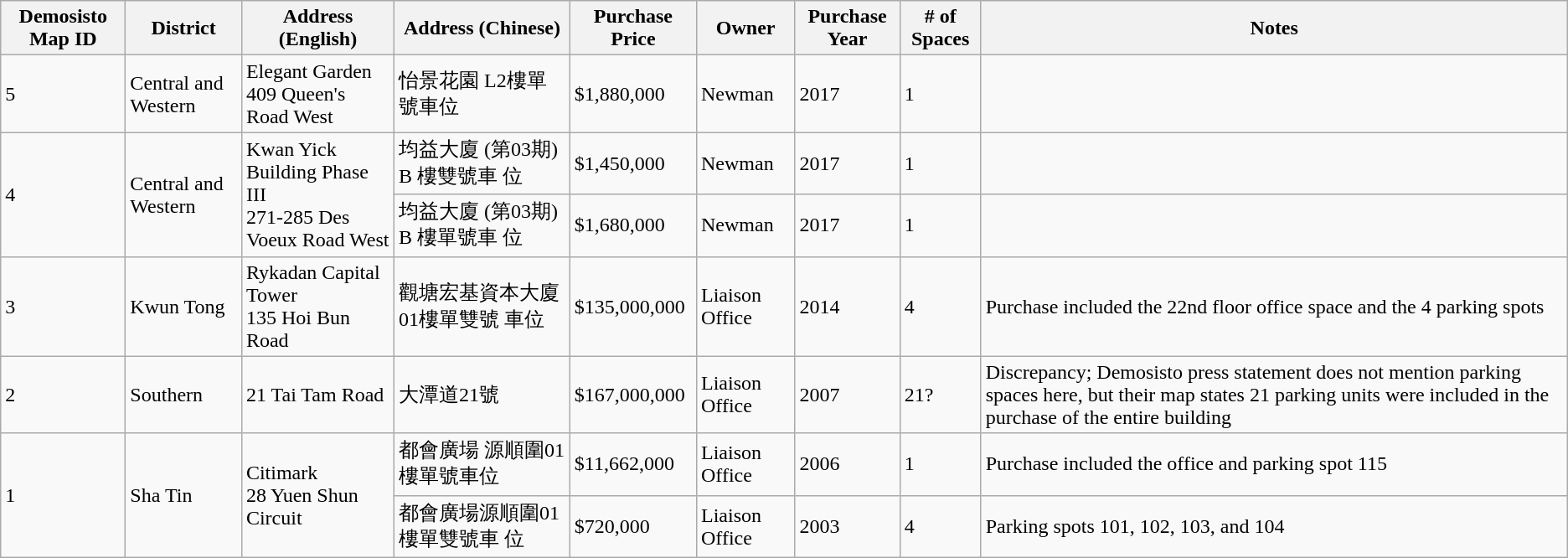<table class="wikitable">
<tr>
<th>Demosisto Map ID</th>
<th>District</th>
<th>Address (English)</th>
<th>Address (Chinese)</th>
<th>Purchase Price</th>
<th>Owner</th>
<th>Purchase Year</th>
<th># of Spaces</th>
<th>Notes</th>
</tr>
<tr>
<td>5</td>
<td>Central and Western</td>
<td>Elegant Garden<br>409 Queen's Road West</td>
<td>怡景花園 L2樓單號車位</td>
<td>$1,880,000</td>
<td>Newman</td>
<td>2017</td>
<td>1</td>
<td></td>
</tr>
<tr>
<td rowspan="2">4</td>
<td rowspan="2">Central and Western</td>
<td rowspan="2">Kwan Yick Building Phase III<br>271-285 Des Voeux Road West</td>
<td>均益大廈 (第03期) B 樓雙號車 位</td>
<td>$1,450,000</td>
<td>Newman</td>
<td>2017</td>
<td>1</td>
<td></td>
</tr>
<tr>
<td>均益大廈 (第03期) B 樓單號車 位</td>
<td>$1,680,000</td>
<td>Newman</td>
<td>2017</td>
<td>1</td>
<td></td>
</tr>
<tr>
<td>3</td>
<td>Kwun Tong</td>
<td>Rykadan Capital Tower<br>135 Hoi Bun Road</td>
<td>觀塘宏基資本大廈01樓單雙號 車位</td>
<td>$135,000,000</td>
<td>Liaison Office</td>
<td>2014</td>
<td>4</td>
<td>Purchase included the 22nd floor office space and the 4 parking spots</td>
</tr>
<tr>
<td>2</td>
<td>Southern</td>
<td>21 Tai Tam Road</td>
<td>大潭道21號</td>
<td>$167,000,000</td>
<td>Liaison Office</td>
<td>2007</td>
<td>21?</td>
<td>Discrepancy; Demosisto press statement does not mention parking spaces here, but their map states 21 parking units were included in the purchase of the entire building</td>
</tr>
<tr>
<td rowspan="2">1</td>
<td rowspan="2">Sha Tin</td>
<td rowspan="2">Citimark<br>28 Yuen Shun Circuit</td>
<td>都會廣場 源順圍01樓單號車位</td>
<td>$11,662,000</td>
<td>Liaison Office</td>
<td>2006</td>
<td>1</td>
<td>Purchase included the office and parking spot 115</td>
</tr>
<tr>
<td>都會廣場源順圍01樓單雙號車 位</td>
<td>$720,000</td>
<td>Liaison Office</td>
<td>2003</td>
<td>4</td>
<td>Parking spots 101, 102, 103, and 104</td>
</tr>
</table>
